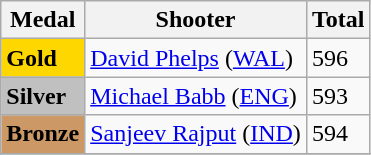<table class="wikitable">
<tr>
<th>Medal</th>
<th>Shooter</th>
<th>Total</th>
</tr>
<tr>
<td rowspan="1" bgcolor="gold"><strong>Gold</strong></td>
<td> <a href='#'>David Phelps</a> (<a href='#'>WAL</a>)</td>
<td>596</td>
</tr>
<tr>
<td rowspan="1" bgcolor="silver"><strong>Silver</strong></td>
<td> <a href='#'>Michael Babb</a> (<a href='#'>ENG</a>)</td>
<td>593</td>
</tr>
<tr>
<td rowspan="1" bgcolor="cc9966"><strong>Bronze</strong></td>
<td> <a href='#'>Sanjeev Rajput</a> (<a href='#'>IND</a>)</td>
<td>594</td>
</tr>
<tr>
</tr>
</table>
